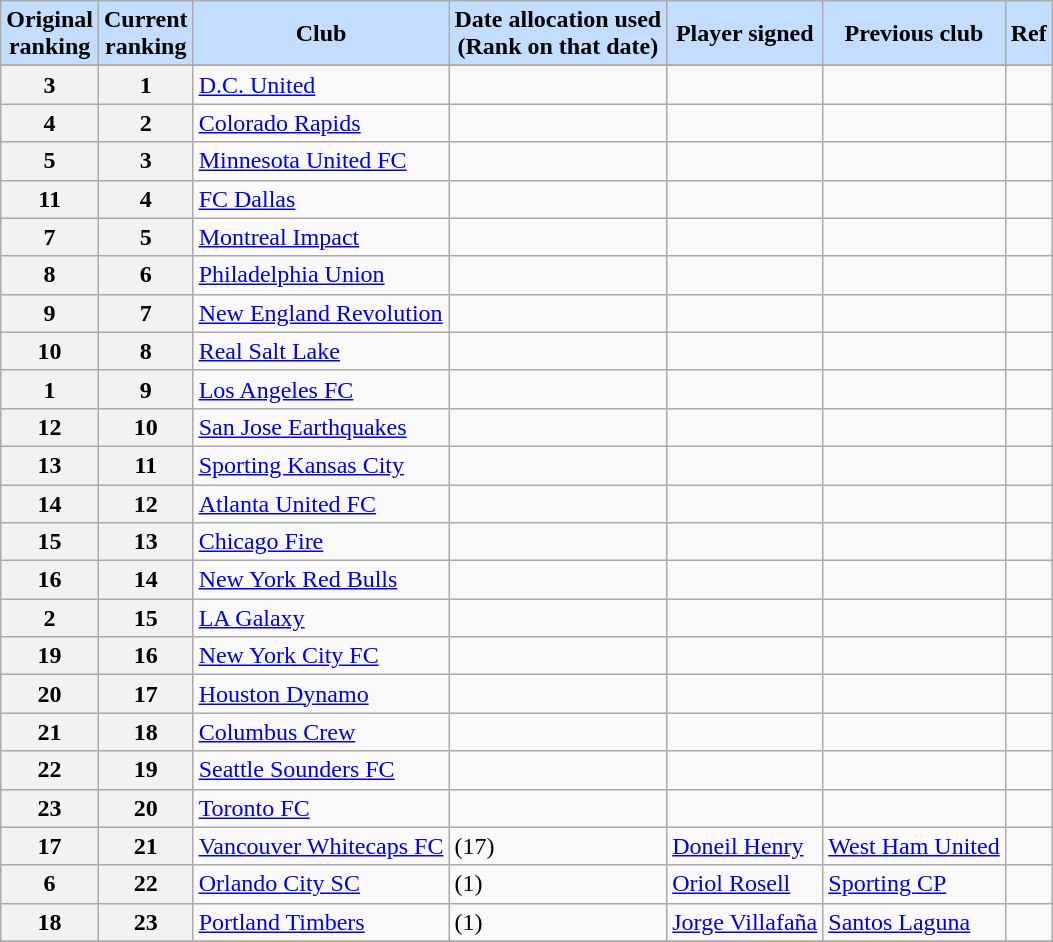<table class="wikitable sortable" style="text-align:left; font-size:100%;">
<tr>
<th style="background:#c2ddff;">Original <br> ranking</th>
<th style="background:#c2ddff;">Current <br> ranking</th>
<th style="background:#c2ddff;">Club</th>
<th style="background:#c2ddff;">Date allocation used<br> (Rank on that date)</th>
<th style="background:#c2ddff;">Player signed</th>
<th style="background:#c2ddff;">Previous club</th>
<th style="background:#c2ddff;">Ref</th>
</tr>
<tr>
</tr>
<tr>
<th>3</th>
<th>1</th>
<td><a href='#'>D.C. United</a></td>
<td></td>
<td></td>
<td></td>
<td></td>
</tr>
<tr>
<th>4</th>
<th>2</th>
<td><a href='#'>Colorado Rapids</a></td>
<td></td>
<td></td>
<td></td>
<td></td>
</tr>
<tr>
<th>5</th>
<th>3</th>
<td><a href='#'>Minnesota United FC</a></td>
<td></td>
<td></td>
<td></td>
<td></td>
</tr>
<tr>
<th>11</th>
<th>4</th>
<td><a href='#'>FC Dallas</a></td>
<td></td>
<td></td>
<td></td>
<td></td>
</tr>
<tr>
<th>7</th>
<th>5</th>
<td><a href='#'>Montreal Impact</a></td>
<td></td>
<td></td>
<td></td>
<td></td>
</tr>
<tr>
<th>8</th>
<th>6</th>
<td><a href='#'>Philadelphia Union</a></td>
<td></td>
<td></td>
<td></td>
<td></td>
</tr>
<tr>
<th>9</th>
<th>7</th>
<td><a href='#'>New England Revolution</a></td>
<td></td>
<td></td>
<td></td>
<td></td>
</tr>
<tr>
<th>10</th>
<th>8</th>
<td><a href='#'>Real Salt Lake</a></td>
<td></td>
<td></td>
<td></td>
<td></td>
</tr>
<tr>
<th>1</th>
<th>9</th>
<td><a href='#'>Los Angeles FC</a></td>
<td></td>
<td></td>
<td></td>
<td></td>
</tr>
<tr>
<th>12</th>
<th>10</th>
<td><a href='#'>San Jose Earthquakes</a></td>
<td></td>
<td></td>
<td></td>
<td></td>
</tr>
<tr>
<th>13</th>
<th>11</th>
<td><a href='#'>Sporting Kansas City</a></td>
<td></td>
<td></td>
<td></td>
<td></td>
</tr>
<tr>
<th>14</th>
<th>12</th>
<td><a href='#'>Atlanta United FC</a></td>
<td></td>
<td></td>
<td></td>
<td></td>
</tr>
<tr>
<th>15</th>
<th>13</th>
<td><a href='#'>Chicago Fire</a></td>
<td></td>
<td></td>
<td></td>
<td></td>
</tr>
<tr>
<th>16</th>
<th>14</th>
<td><a href='#'>New York Red Bulls</a></td>
<td></td>
<td></td>
<td></td>
<td></td>
</tr>
<tr>
<th>2</th>
<th>15</th>
<td><a href='#'>LA Galaxy</a></td>
<td></td>
<td></td>
<td></td>
<td></td>
</tr>
<tr>
<th>19</th>
<th>16</th>
<td><a href='#'>New York City FC</a></td>
<td></td>
<td></td>
<td></td>
<td></td>
</tr>
<tr>
<th>20</th>
<th>17</th>
<td><a href='#'>Houston Dynamo</a></td>
<td></td>
<td></td>
<td></td>
<td></td>
</tr>
<tr>
<th>21</th>
<th>18</th>
<td><a href='#'>Columbus Crew</a></td>
<td></td>
<td></td>
<td></td>
<td></td>
</tr>
<tr>
<th>22</th>
<th>19</th>
<td><a href='#'>Seattle Sounders FC</a></td>
<td></td>
<td></td>
<td></td>
<td></td>
</tr>
<tr>
<th>23</th>
<th>20</th>
<td><a href='#'>Toronto FC</a></td>
<td></td>
<td></td>
<td></td>
<td></td>
</tr>
<tr>
<th>17</th>
<th>21</th>
<td><a href='#'>Vancouver Whitecaps FC</a></td>
<td> (17)</td>
<td> <a href='#'>Doneil Henry</a></td>
<td> <a href='#'>West Ham United</a></td>
<td></td>
</tr>
<tr>
<th>6</th>
<th>22</th>
<td><a href='#'>Orlando City SC</a></td>
<td> (1)</td>
<td> <a href='#'>Oriol Rosell</a></td>
<td> <a href='#'>Sporting CP</a></td>
<td></td>
</tr>
<tr>
<th>18</th>
<th>23</th>
<td><a href='#'>Portland Timbers</a></td>
<td> (1)</td>
<td> <a href='#'>Jorge Villafaña</a></td>
<td> <a href='#'>Santos Laguna</a></td>
<td></td>
</tr>
<tr>
</tr>
</table>
